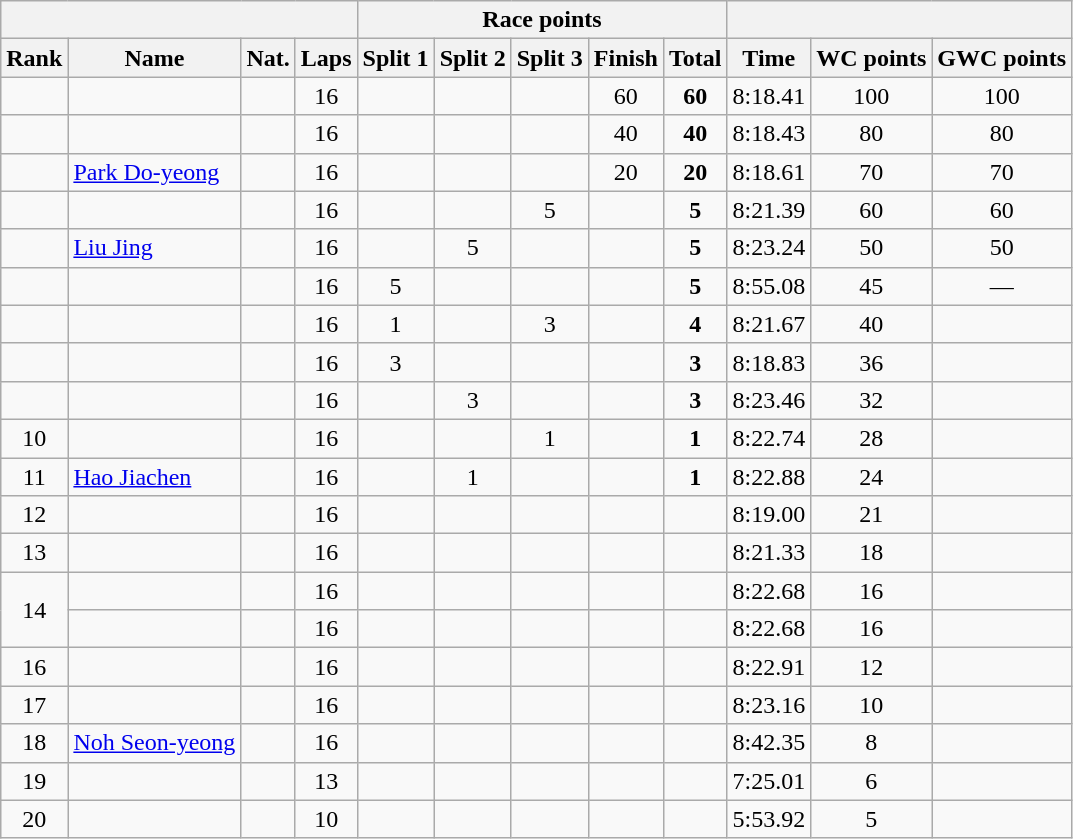<table class="wikitable sortable" style="text-align:center">
<tr>
<th colspan=4></th>
<th colspan=5>Race points</th>
<th colspan=3></th>
</tr>
<tr>
<th>Rank</th>
<th>Name</th>
<th>Nat.</th>
<th>Laps</th>
<th>Split 1</th>
<th>Split 2</th>
<th>Split 3</th>
<th>Finish</th>
<th>Total</th>
<th>Time</th>
<th>WC points</th>
<th>GWC points</th>
</tr>
<tr>
<td></td>
<td align=left></td>
<td></td>
<td>16</td>
<td></td>
<td></td>
<td></td>
<td>60</td>
<td><strong>60</strong></td>
<td>8:18.41</td>
<td>100</td>
<td>100</td>
</tr>
<tr>
<td></td>
<td align=left></td>
<td></td>
<td>16</td>
<td></td>
<td></td>
<td></td>
<td>40</td>
<td><strong>40</strong></td>
<td>8:18.43</td>
<td>80</td>
<td>80</td>
</tr>
<tr>
<td></td>
<td align=left><a href='#'>Park Do-yeong</a></td>
<td></td>
<td>16</td>
<td></td>
<td></td>
<td></td>
<td>20</td>
<td><strong>20</strong></td>
<td>8:18.61</td>
<td>70</td>
<td>70</td>
</tr>
<tr>
<td></td>
<td align=left></td>
<td></td>
<td>16</td>
<td></td>
<td></td>
<td>5</td>
<td></td>
<td><strong>5</strong></td>
<td>8:21.39</td>
<td>60</td>
<td>60</td>
</tr>
<tr>
<td></td>
<td align=left><a href='#'>Liu Jing</a></td>
<td></td>
<td>16</td>
<td></td>
<td>5</td>
<td></td>
<td></td>
<td><strong>5</strong></td>
<td>8:23.24</td>
<td>50</td>
<td>50</td>
</tr>
<tr>
<td></td>
<td align=left></td>
<td></td>
<td>16</td>
<td>5</td>
<td></td>
<td></td>
<td></td>
<td><strong>5</strong></td>
<td>8:55.08</td>
<td>45</td>
<td>—</td>
</tr>
<tr>
<td></td>
<td align=left></td>
<td></td>
<td>16</td>
<td>1</td>
<td></td>
<td>3</td>
<td></td>
<td><strong>4</strong></td>
<td>8:21.67</td>
<td>40</td>
<td></td>
</tr>
<tr>
<td></td>
<td align=left></td>
<td></td>
<td>16</td>
<td>3</td>
<td></td>
<td></td>
<td></td>
<td><strong>3</strong></td>
<td>8:18.83</td>
<td>36</td>
<td></td>
</tr>
<tr>
<td></td>
<td align=left></td>
<td></td>
<td>16</td>
<td></td>
<td>3</td>
<td></td>
<td></td>
<td><strong>3</strong></td>
<td>8:23.46</td>
<td>32</td>
<td></td>
</tr>
<tr>
<td>10</td>
<td align=left></td>
<td></td>
<td>16</td>
<td></td>
<td></td>
<td>1</td>
<td></td>
<td><strong>1</strong></td>
<td>8:22.74</td>
<td>28</td>
<td></td>
</tr>
<tr>
<td>11</td>
<td align=left><a href='#'>Hao Jiachen</a></td>
<td></td>
<td>16</td>
<td></td>
<td>1</td>
<td></td>
<td></td>
<td><strong>1</strong></td>
<td>8:22.88</td>
<td>24</td>
<td></td>
</tr>
<tr>
<td>12</td>
<td align=left></td>
<td></td>
<td>16</td>
<td></td>
<td></td>
<td></td>
<td></td>
<td></td>
<td>8:19.00</td>
<td>21</td>
<td></td>
</tr>
<tr>
<td>13</td>
<td align=left></td>
<td></td>
<td>16</td>
<td></td>
<td></td>
<td></td>
<td></td>
<td></td>
<td>8:21.33</td>
<td>18</td>
<td></td>
</tr>
<tr>
<td rowspan=2>14</td>
<td align=left></td>
<td></td>
<td>16</td>
<td></td>
<td></td>
<td></td>
<td></td>
<td></td>
<td>8:22.68</td>
<td>16</td>
<td></td>
</tr>
<tr>
<td align=left></td>
<td></td>
<td>16</td>
<td></td>
<td></td>
<td></td>
<td></td>
<td></td>
<td>8:22.68</td>
<td>16</td>
<td></td>
</tr>
<tr>
<td>16</td>
<td align=left></td>
<td></td>
<td>16</td>
<td></td>
<td></td>
<td></td>
<td></td>
<td></td>
<td>8:22.91</td>
<td>12</td>
<td></td>
</tr>
<tr>
<td>17</td>
<td align=left></td>
<td></td>
<td>16</td>
<td></td>
<td></td>
<td></td>
<td></td>
<td></td>
<td>8:23.16</td>
<td>10</td>
<td></td>
</tr>
<tr>
<td>18</td>
<td align=left><a href='#'>Noh Seon-yeong</a></td>
<td></td>
<td>16</td>
<td></td>
<td></td>
<td></td>
<td></td>
<td></td>
<td>8:42.35</td>
<td>8</td>
<td></td>
</tr>
<tr>
<td>19</td>
<td align=left></td>
<td></td>
<td>13</td>
<td></td>
<td></td>
<td></td>
<td></td>
<td></td>
<td>7:25.01</td>
<td>6</td>
<td></td>
</tr>
<tr>
<td>20</td>
<td align=left></td>
<td></td>
<td>10</td>
<td></td>
<td></td>
<td></td>
<td></td>
<td></td>
<td>5:53.92</td>
<td>5</td>
<td></td>
</tr>
</table>
